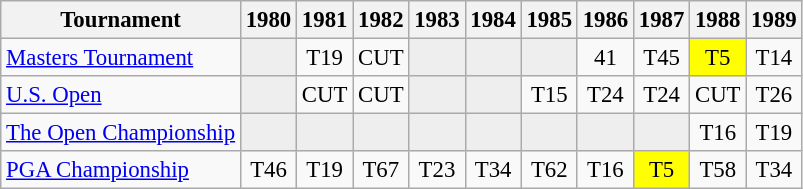<table class="wikitable" style="font-size:95%;text-align:center;">
<tr>
<th>Tournament</th>
<th>1980</th>
<th>1981</th>
<th>1982</th>
<th>1983</th>
<th>1984</th>
<th>1985</th>
<th>1986</th>
<th>1987</th>
<th>1988</th>
<th>1989</th>
</tr>
<tr>
<td align=left><a href='#'>Masters Tournament</a></td>
<td style="background:#eeeeee;"></td>
<td>T19</td>
<td>CUT</td>
<td style="background:#eeeeee;"></td>
<td style="background:#eeeeee;"></td>
<td style="background:#eeeeee;"></td>
<td>41</td>
<td>T45</td>
<td style="background:yellow;">T5</td>
<td>T14</td>
</tr>
<tr>
<td align=left><a href='#'>U.S. Open</a></td>
<td style="background:#eeeeee;"></td>
<td>CUT</td>
<td>CUT</td>
<td style="background:#eeeeee;"></td>
<td style="background:#eeeeee;"></td>
<td>T15</td>
<td>T24</td>
<td>T24</td>
<td>CUT</td>
<td>T26</td>
</tr>
<tr>
<td align=left><a href='#'>The Open Championship</a></td>
<td style="background:#eeeeee;"></td>
<td style="background:#eeeeee;"></td>
<td style="background:#eeeeee;"></td>
<td style="background:#eeeeee;"></td>
<td style="background:#eeeeee;"></td>
<td style="background:#eeeeee;"></td>
<td style="background:#eeeeee;"></td>
<td style="background:#eeeeee;"></td>
<td>T16</td>
<td>T19</td>
</tr>
<tr>
<td align=left><a href='#'>PGA Championship</a></td>
<td>T46</td>
<td>T19</td>
<td>T67</td>
<td>T23</td>
<td>T34</td>
<td>T62</td>
<td>T16</td>
<td style="background:yellow;">T5</td>
<td>T58</td>
<td>T34</td>
</tr>
</table>
